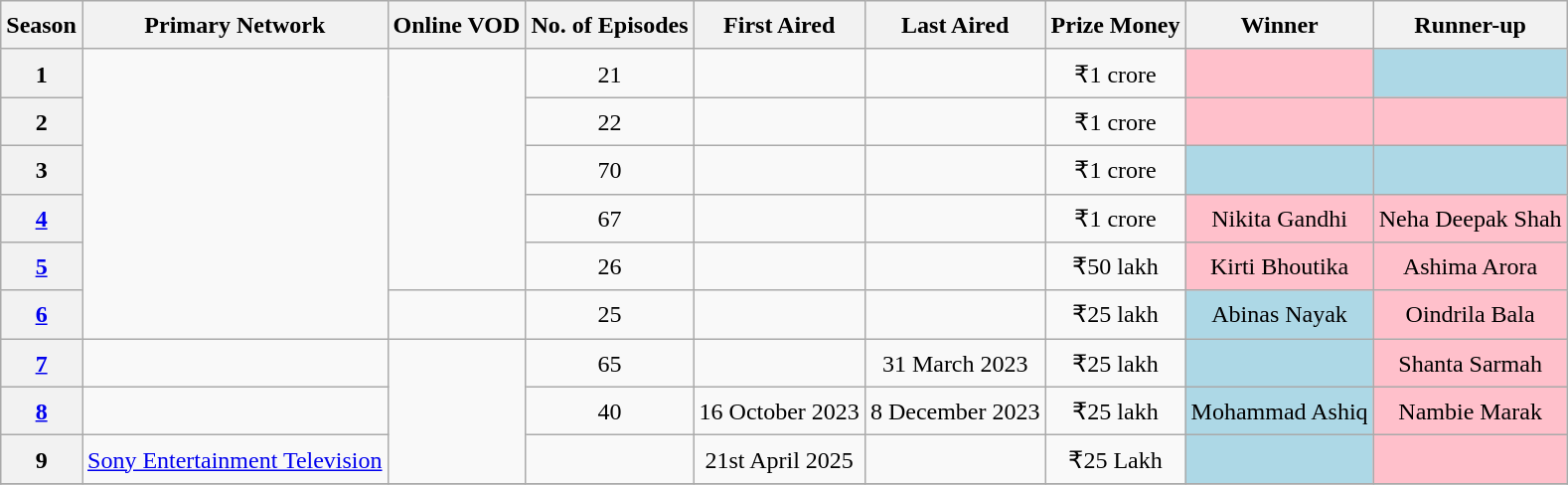<table class="wikitable unsortable" style=" text-align:center; line-height:25px; width:auto;">
<tr>
<th>Season</th>
<th>Primary Network</th>
<th>Online VOD</th>
<th>No. of Episodes</th>
<th>First Aired</th>
<th>Last Aired</th>
<th>Prize Money</th>
<th>Winner</th>
<th>Runner-up</th>
</tr>
<tr>
<th>1</th>
<td rowspan="6"></td>
<td rowspan="5"></td>
<td>21</td>
<td></td>
<td></td>
<td>₹1 crore</td>
<td Bgcolor=pink></td>
<td Bgcolor=lightblue></td>
</tr>
<tr>
<th>2</th>
<td>22</td>
<td></td>
<td></td>
<td>₹1 crore</td>
<td Bgcolor=pink></td>
<td Bgcolor=pink></td>
</tr>
<tr>
<th>3</th>
<td>70</td>
<td></td>
<td></td>
<td>₹1 crore</td>
<td Bgcolor=lightblue></td>
<td Bgcolor=lightblue></td>
</tr>
<tr>
<th><a href='#'>4</a></th>
<td>67</td>
<td></td>
<td></td>
<td>₹1 crore</td>
<td Bgcolor=pink>Nikita Gandhi</td>
<td Bgcolor=pink>Neha Deepak Shah</td>
</tr>
<tr>
<th><a href='#'>5</a></th>
<td>26</td>
<td></td>
<td></td>
<td>₹50 lakh</td>
<td Bgcolor=pink>Kirti Bhoutika</td>
<td Bgcolor=pink>Ashima Arora</td>
</tr>
<tr>
<th><a href='#'>6</a></th>
<td></td>
<td>25</td>
<td></td>
<td></td>
<td>₹25 lakh</td>
<td Bgcolor=lightblue>Abinas Nayak</td>
<td Bgcolor=pink>Oindrila Bala</td>
</tr>
<tr>
<th><a href='#'>7</a></th>
<td></td>
<td rowspan="3"></td>
<td>65</td>
<td></td>
<td>31 March 2023</td>
<td>₹25 lakh</td>
<td Bgcolor=lightblue></td>
<td Bgcolor=pink>Shanta Sarmah</td>
</tr>
<tr>
<th><a href='#'>8</a></th>
<td></td>
<td>40</td>
<td>16 October 2023</td>
<td>8 December 2023</td>
<td>₹25 lakh</td>
<td Bgcolor=lightblue>Mohammad Ashiq</td>
<td Bgcolor=pink>Nambie Marak</td>
</tr>
<tr>
<th Masterchef India-Hindi Season 9>9</th>
<td><a href='#'>Sony Entertainment Television</a></td>
<td></td>
<td>21st April 2025</td>
<td></td>
<td>₹25 Lakh</td>
<td Bgcolor="lightblue"></td>
<td bgcolor="pink"></td>
</tr>
<tr>
</tr>
</table>
